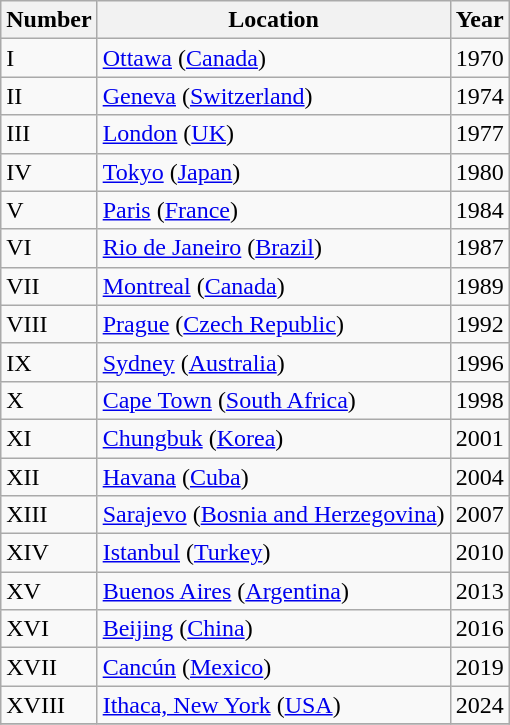<table class="wikitable" border="1">
<tr>
<th>Number</th>
<th>Location</th>
<th>Year</th>
</tr>
<tr>
<td>I</td>
<td><a href='#'>Ottawa</a> (<a href='#'>Canada</a>)</td>
<td>1970</td>
</tr>
<tr>
<td>II</td>
<td><a href='#'>Geneva</a> (<a href='#'>Switzerland</a>)</td>
<td>1974</td>
</tr>
<tr>
<td>III</td>
<td><a href='#'>London</a> (<a href='#'>UK</a>)</td>
<td>1977</td>
</tr>
<tr>
<td>IV</td>
<td><a href='#'>Tokyo</a> (<a href='#'>Japan</a>)</td>
<td>1980</td>
</tr>
<tr>
<td>V</td>
<td><a href='#'>Paris</a> (<a href='#'>France</a>)</td>
<td>1984</td>
</tr>
<tr>
<td>VI</td>
<td><a href='#'>Rio de Janeiro</a> (<a href='#'>Brazil</a>)</td>
<td>1987</td>
</tr>
<tr>
<td>VII</td>
<td><a href='#'>Montreal</a> (<a href='#'>Canada</a>)</td>
<td>1989</td>
</tr>
<tr>
<td>VIII</td>
<td><a href='#'>Prague</a> (<a href='#'>Czech Republic</a>)</td>
<td>1992</td>
</tr>
<tr>
<td>IX</td>
<td><a href='#'>Sydney</a> (<a href='#'>Australia</a>)</td>
<td>1996</td>
</tr>
<tr>
<td>X</td>
<td><a href='#'>Cape Town</a> (<a href='#'>South Africa</a>)</td>
<td>1998</td>
</tr>
<tr>
<td>XI</td>
<td><a href='#'>Chungbuk</a> (<a href='#'>Korea</a>)</td>
<td>2001</td>
</tr>
<tr>
<td>XII</td>
<td><a href='#'>Havana</a> (<a href='#'>Cuba</a>)</td>
<td>2004</td>
</tr>
<tr>
<td>XIII</td>
<td><a href='#'>Sarajevo</a> (<a href='#'>Bosnia and Herzegovina</a>)</td>
<td>2007</td>
</tr>
<tr>
<td>XIV</td>
<td><a href='#'>Istanbul</a> (<a href='#'>Turkey</a>)</td>
<td>2010</td>
</tr>
<tr>
<td>XV</td>
<td><a href='#'>Buenos Aires</a> (<a href='#'>Argentina</a>)</td>
<td>2013</td>
</tr>
<tr>
<td>XVI</td>
<td><a href='#'>Beijing</a> (<a href='#'>China</a>)</td>
<td>2016</td>
</tr>
<tr>
<td>XVII</td>
<td><a href='#'>Cancún</a> (<a href='#'>Mexico</a>)</td>
<td>2019</td>
</tr>
<tr>
<td>XVIII</td>
<td><a href='#'>Ithaca, New York</a> (<a href='#'>USA</a>)</td>
<td>2024</td>
</tr>
<tr>
</tr>
</table>
